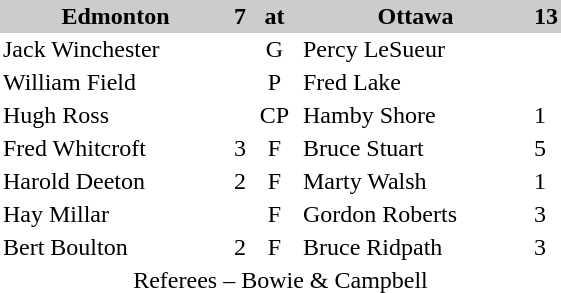<table cellpadding=2 cellspacing=0 border=0>
<tr bgcolor=#cccccc>
<th width=150>Edmonton</th>
<th>7</th>
<th width=30>at</th>
<th width=150>Ottawa</th>
<th>13</th>
</tr>
<tr>
<td>Jack Winchester</td>
<td></td>
<td align=center>G</td>
<td>Percy LeSueur</td>
<td></td>
<td></td>
</tr>
<tr>
<td>William Field</td>
<td></td>
<td align=center>P</td>
<td>Fred Lake</td>
<td></td>
<td></td>
</tr>
<tr>
<td>Hugh Ross</td>
<td></td>
<td align=center>CP</td>
<td>Hamby Shore</td>
<td>1</td>
<td></td>
</tr>
<tr>
<td>Fred Whitcroft</td>
<td>3</td>
<td align=center>F</td>
<td>Bruce Stuart</td>
<td>5</td>
<td></td>
</tr>
<tr>
<td>Harold Deeton</td>
<td>2</td>
<td align=center>F</td>
<td>Marty Walsh</td>
<td>1</td>
<td></td>
</tr>
<tr>
<td>Hay Millar</td>
<td></td>
<td align=center>F</td>
<td>Gordon Roberts</td>
<td>3</td>
<td></td>
</tr>
<tr>
<td>Bert Boulton</td>
<td>2</td>
<td align=center>F</td>
<td>Bruce Ridpath</td>
<td>3</td>
<td></td>
</tr>
<tr>
<td colspan=5 align=center>Referees – Bowie & Campbell</td>
</tr>
</table>
